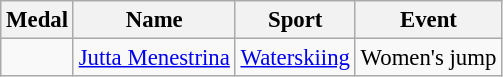<table class="wikitable sortable" style="font-size: 95%;">
<tr>
<th>Medal</th>
<th>Name</th>
<th>Sport</th>
<th>Event</th>
</tr>
<tr>
<td></td>
<td><a href='#'>Jutta Menestrina</a></td>
<td><a href='#'>Waterskiing</a></td>
<td>Women's jump</td>
</tr>
</table>
